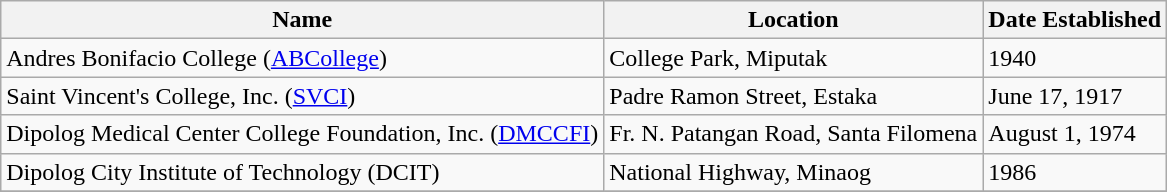<table class = "wikitable">
<tr>
<th>Name</th>
<th>Location</th>
<th>Date Established</th>
</tr>
<tr>
<td>Andres Bonifacio College (<a href='#'>ABCollege</a>)</td>
<td>College Park, Miputak</td>
<td>1940</td>
</tr>
<tr>
<td>Saint Vincent's College, Inc. (<a href='#'>SVCI</a>)</td>
<td>Padre Ramon Street, Estaka</td>
<td>June 17, 1917</td>
</tr>
<tr>
<td>Dipolog Medical Center College Foundation, Inc. (<a href='#'>DMCCFI</a>)</td>
<td>Fr. N. Patangan Road, Santa Filomena</td>
<td>August 1, 1974</td>
</tr>
<tr>
<td>Dipolog City Institute of Technology (DCIT)</td>
<td>National Highway, Minaog</td>
<td>1986</td>
</tr>
<tr>
</tr>
</table>
